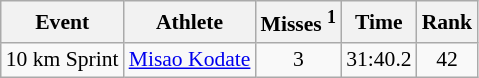<table class="wikitable" style="font-size:90%">
<tr>
<th>Event</th>
<th>Athlete</th>
<th>Misses <sup>1</sup></th>
<th>Time</th>
<th>Rank</th>
</tr>
<tr>
<td>10 km Sprint</td>
<td><a href='#'>Misao Kodate</a></td>
<td align="center">3</td>
<td align="center">31:40.2</td>
<td align="center">42</td>
</tr>
</table>
